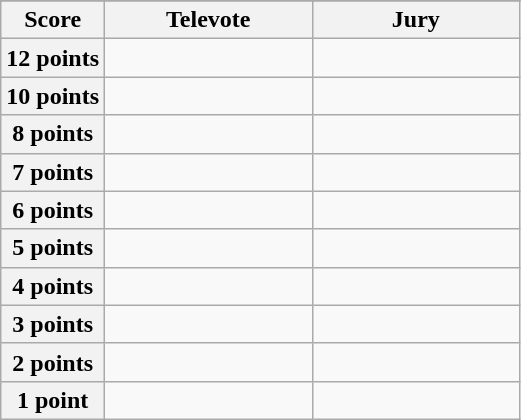<table class="wikitable">
<tr>
</tr>
<tr>
<th scope="col" width="20%">Score</th>
<th scope="col" width="40%">Televote</th>
<th scope="col" width="40%">Jury</th>
</tr>
<tr>
<th scope="row">12 points</th>
<td></td>
<td></td>
</tr>
<tr>
<th scope="row">10 points</th>
<td></td>
<td></td>
</tr>
<tr>
<th scope="row">8 points</th>
<td></td>
<td></td>
</tr>
<tr>
<th scope="row">7 points</th>
<td></td>
<td></td>
</tr>
<tr>
<th scope="row">6 points</th>
<td></td>
<td></td>
</tr>
<tr>
<th scope="row">5 points</th>
<td></td>
<td></td>
</tr>
<tr>
<th scope="row">4 points</th>
<td></td>
<td></td>
</tr>
<tr>
<th scope="row">3 points</th>
<td></td>
<td></td>
</tr>
<tr>
<th scope="row">2 points</th>
<td></td>
<td></td>
</tr>
<tr>
<th scope="row">1 point</th>
<td></td>
<td></td>
</tr>
</table>
